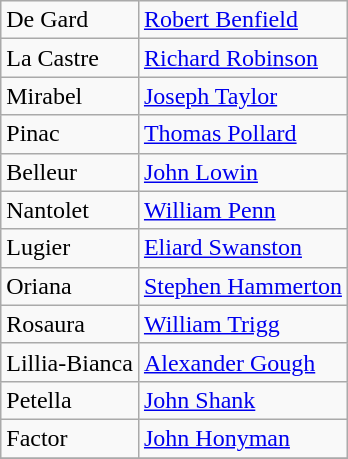<table class="wikitable">
<tr>
<td>De Gard</td>
<td><a href='#'>Robert Benfield</a></td>
</tr>
<tr>
<td>La Castre</td>
<td><a href='#'>Richard Robinson</a></td>
</tr>
<tr>
<td>Mirabel</td>
<td><a href='#'>Joseph Taylor</a></td>
</tr>
<tr>
<td>Pinac</td>
<td><a href='#'>Thomas Pollard</a></td>
</tr>
<tr>
<td>Belleur</td>
<td><a href='#'>John Lowin</a></td>
</tr>
<tr>
<td>Nantolet</td>
<td><a href='#'>William Penn</a></td>
</tr>
<tr>
<td>Lugier</td>
<td><a href='#'>Eliard Swanston</a></td>
</tr>
<tr>
<td>Oriana</td>
<td><a href='#'>Stephen Hammerton</a></td>
</tr>
<tr>
<td>Rosaura</td>
<td><a href='#'>William Trigg</a></td>
</tr>
<tr>
<td>Lillia-Bianca</td>
<td><a href='#'>Alexander Gough</a></td>
</tr>
<tr>
<td>Petella</td>
<td><a href='#'>John Shank</a></td>
</tr>
<tr>
<td>Factor</td>
<td><a href='#'>John Honyman</a></td>
</tr>
<tr>
</tr>
</table>
